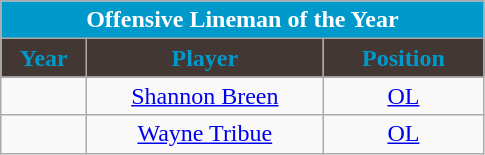<table class="wikitable sortable" style="text-align:center">
<tr>
<td colspan="4" style="background:#09C; color:#fff;"><strong>Offensive Lineman of the Year</strong></td>
</tr>
<tr>
<th style="width:50px; background:#423732; color:#09C;">Year</th>
<th style="width:150px; background:#423732; color:#09C;">Player</th>
<th style="width:100px; background:#423732; color:#09C;">Position</th>
</tr>
<tr>
<td></td>
<td><a href='#'>Shannon Breen</a></td>
<td><a href='#'>OL</a></td>
</tr>
<tr>
<td></td>
<td><a href='#'>Wayne Tribue</a></td>
<td><a href='#'>OL</a></td>
</tr>
</table>
